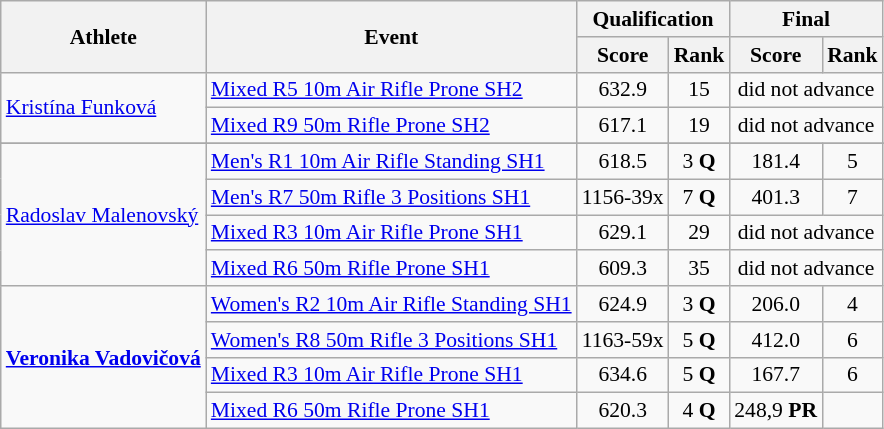<table class=wikitable style="font-size:90%">
<tr>
<th rowspan="2">Athlete</th>
<th rowspan="2">Event</th>
<th colspan="2">Qualification</th>
<th colspan="2">Final</th>
</tr>
<tr>
<th>Score</th>
<th>Rank</th>
<th>Score</th>
<th>Rank</th>
</tr>
<tr align=center>
<td align=left rowspan="2"><a href='#'>Kristína Funková</a></td>
<td align=left><a href='#'>Mixed R5 10m Air Rifle Prone SH2</a></td>
<td>632.9</td>
<td>15</td>
<td colspan=2>did not advance</td>
</tr>
<tr align=center>
<td align=left><a href='#'>Mixed R9 50m Rifle Prone SH2</a></td>
<td>617.1</td>
<td>19</td>
<td colspan=2>did not advance</td>
</tr>
<tr align=center>
</tr>
<tr align=center>
<td align=left rowspan="4"><a href='#'>Radoslav Malenovský</a></td>
<td align=left><a href='#'>Men's R1 10m Air Rifle Standing SH1</a></td>
<td>618.5</td>
<td>3 <strong>Q</strong></td>
<td>181.4</td>
<td>5</td>
</tr>
<tr align=center>
<td align=left><a href='#'>Men's R7 50m Rifle 3 Positions SH1</a></td>
<td>1156-39x</td>
<td>7 <strong>Q</strong></td>
<td>401.3</td>
<td>7</td>
</tr>
<tr align=center>
<td align=left><a href='#'>Mixed R3 10m Air Rifle Prone SH1</a></td>
<td>629.1</td>
<td>29</td>
<td colspan=2>did not advance</td>
</tr>
<tr align=center>
<td align=left><a href='#'>Mixed R6 50m Rifle Prone SH1</a></td>
<td>609.3</td>
<td>35</td>
<td colspan=2>did not advance</td>
</tr>
<tr align=center>
<td align=left rowspan="4"><strong><a href='#'>Veronika Vadovičová</a></strong></td>
<td align=left><a href='#'>Women's R2 10m Air Rifle Standing SH1</a></td>
<td>624.9</td>
<td>3 <strong>Q</strong></td>
<td>206.0</td>
<td>4</td>
</tr>
<tr align=center>
<td align=left><a href='#'>Women's R8 50m Rifle 3 Positions SH1</a></td>
<td>1163-59x</td>
<td>5 <strong>Q</strong></td>
<td>412.0</td>
<td>6</td>
</tr>
<tr align=center>
<td align=left><a href='#'>Mixed R3 10m Air Rifle Prone SH1</a></td>
<td>634.6</td>
<td>5 <strong>Q</strong></td>
<td>167.7</td>
<td>6</td>
</tr>
<tr align=center>
<td align=left><a href='#'>Mixed R6 50m Rifle Prone SH1</a></td>
<td>620.3</td>
<td>4 <strong>Q</strong></td>
<td>248,9 <strong>PR</strong></td>
<td></td>
</tr>
</table>
